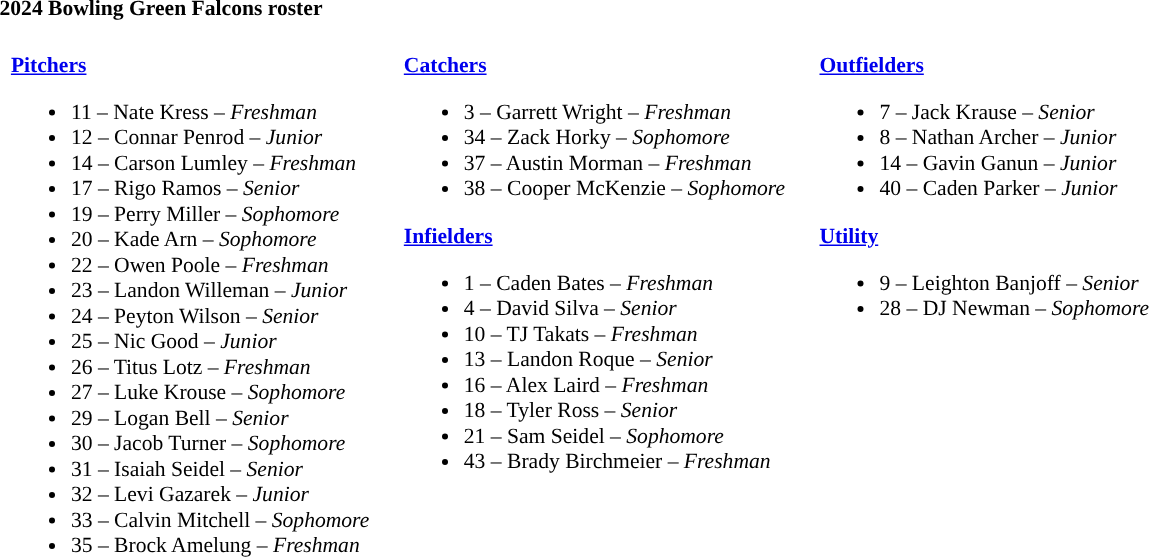<table class="toccolours" style="text-align: left; font-size:90%;">
<tr>
<th colspan="9">2024 Bowling Green Falcons roster</th>
</tr>
<tr>
<td width="03"> </td>
<td valign="top"><br><strong><a href='#'>Pitchers</a></strong><ul><li>11 – Nate Kress – <em>Freshman</em></li><li>12 – Connar Penrod – <em>Junior</em></li><li>14 – Carson Lumley – <em> Freshman</em></li><li>17 – Rigo Ramos – <em>Senior</em></li><li>19 – Perry Miller – <em>Sophomore</em></li><li>20 – Kade Arn – <em>Sophomore</em></li><li>22 – Owen Poole – <em>Freshman</em></li><li>23 – Landon Willeman – <em>Junior</em></li><li>24 – Peyton Wilson – <em>Senior</em></li><li>25 – Nic Good – <em>Junior</em></li><li>26 – Titus Lotz – <em>Freshman</em></li><li>27 – Luke Krouse – <em>Sophomore</em></li><li>29 – Logan Bell – <em>Senior</em></li><li>30 – Jacob Turner – <em>Sophomore</em></li><li>31 – Isaiah Seidel – <em>Senior</em></li><li>32 – Levi Gazarek – <em>Junior</em></li><li>33 – Calvin Mitchell – <em>Sophomore</em></li><li>35 – Brock Amelung – <em>Freshman</em></li></ul></td>
<td width="15"> </td>
<td valign="top"><br><strong><a href='#'>Catchers</a></strong><ul><li>3 – Garrett Wright – <em>Freshman</em></li><li>34 – Zack Horky – <em>Sophomore</em></li><li>37 – Austin Morman – <em>Freshman</em></li><li>38 – Cooper McKenzie – <em>Sophomore</em></li></ul><strong><a href='#'>Infielders</a></strong><ul><li>1 – Caden Bates – <em>Freshman</em></li><li>4 – David Silva – <em>Senior</em></li><li>10 – TJ Takats – <em>Freshman</em></li><li>13 – Landon Roque – <em>Senior</em></li><li>16 – Alex Laird – <em>Freshman</em></li><li>18 – Tyler Ross – <em>Senior</em></li><li>21 – Sam Seidel – <em>Sophomore</em></li><li>43 – Brady Birchmeier – <em> Freshman</em></li></ul></td>
<td width="15"> </td>
<td valign="top"><br><strong><a href='#'>Outfielders</a></strong><ul><li>7 – Jack Krause – <em>Senior</em></li><li>8 – Nathan Archer – <em>Junior</em></li><li>14 – Gavin Ganun – <em>Junior</em></li><li>40 – Caden Parker – <em>Junior</em></li></ul><strong><a href='#'>Utility</a></strong><ul><li>9 – Leighton Banjoff – <em>Senior</em></li><li>28 – DJ Newman – <em>Sophomore</em></li></ul></td>
<td width="25"> </td>
</tr>
</table>
